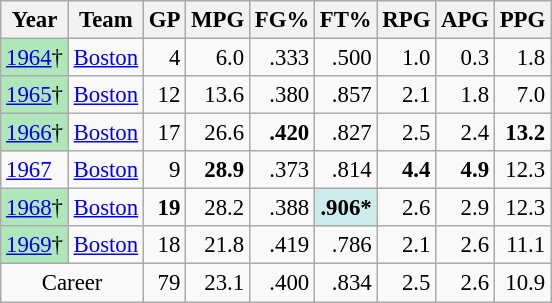<table class="wikitable sortable" style="font-size:95%; text-align:right;">
<tr>
<th>Year</th>
<th>Team</th>
<th>GP</th>
<th>MPG</th>
<th>FG%</th>
<th>FT%</th>
<th>RPG</th>
<th>APG</th>
<th>PPG</th>
</tr>
<tr>
<td style="text-align:left;background:#afe6ba;"><a href='#'>1964</a>†</td>
<td style="text-align:left;"><a href='#'>Boston</a></td>
<td>4</td>
<td>6.0</td>
<td>.333</td>
<td>.500</td>
<td>1.0</td>
<td>0.3</td>
<td>1.8</td>
</tr>
<tr>
<td style="text-align:left;background:#afe6ba;"><a href='#'>1965</a>†</td>
<td style="text-align:left;"><a href='#'>Boston</a></td>
<td>12</td>
<td>13.6</td>
<td>.380</td>
<td>.857</td>
<td>2.1</td>
<td>1.8</td>
<td>7.0</td>
</tr>
<tr>
<td style="text-align:left;background:#afe6ba;"><a href='#'>1966</a>†</td>
<td style="text-align:left;"><a href='#'>Boston</a></td>
<td>17</td>
<td>26.6</td>
<td><strong>.420</strong></td>
<td>.827</td>
<td>2.5</td>
<td>2.4</td>
<td><strong>13.2</strong></td>
</tr>
<tr>
<td style="text-align:left;"><a href='#'>1967</a></td>
<td style="text-align:left;"><a href='#'>Boston</a></td>
<td>9</td>
<td><strong>28.9</strong></td>
<td>.373</td>
<td>.814</td>
<td><strong>4.4</strong></td>
<td><strong>4.9</strong></td>
<td>12.3</td>
</tr>
<tr>
<td style="text-align:left;background:#afe6ba;"><a href='#'>1968</a>†</td>
<td style="text-align:left;"><a href='#'>Boston</a></td>
<td><strong>19</strong></td>
<td>28.2</td>
<td>.388</td>
<td style="background:#cfecec;"><strong>.906*</strong></td>
<td>2.6</td>
<td>2.9</td>
<td>12.3</td>
</tr>
<tr>
<td style="text-align:left;background:#afe6ba;"><a href='#'>1969</a>†</td>
<td style="text-align:left;"><a href='#'>Boston</a></td>
<td>18</td>
<td>21.8</td>
<td>.419</td>
<td>.786</td>
<td>2.1</td>
<td>2.6</td>
<td>11.1</td>
</tr>
<tr class="sortbottom">
<td colspan="2" style="text-align:center;">Career</td>
<td>79</td>
<td>23.1</td>
<td>.400</td>
<td>.834</td>
<td>2.5</td>
<td>2.6</td>
<td>10.9</td>
</tr>
</table>
